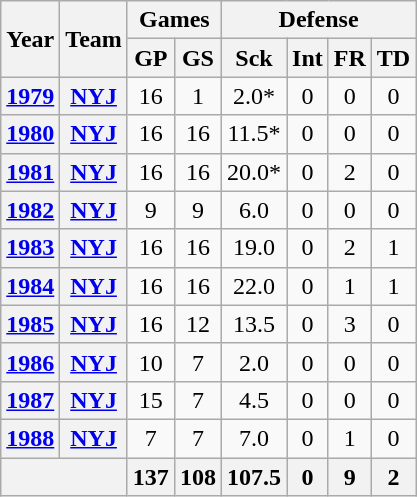<table class="wikitable" style="text-align:center;">
<tr>
<th rowspan="2">Year</th>
<th rowspan="2">Team</th>
<th colspan="2">Games</th>
<th colspan="4">Defense</th>
</tr>
<tr>
<th>GP</th>
<th>GS</th>
<th>Sck</th>
<th>Int</th>
<th>FR</th>
<th>TD</th>
</tr>
<tr>
<th><a href='#'>1979</a></th>
<th><a href='#'>NYJ</a></th>
<td>16</td>
<td>1</td>
<td>2.0*</td>
<td>0</td>
<td>0</td>
<td>0</td>
</tr>
<tr>
<th><a href='#'>1980</a></th>
<th><a href='#'>NYJ</a></th>
<td>16</td>
<td>16</td>
<td>11.5*</td>
<td>0</td>
<td>0</td>
<td>0</td>
</tr>
<tr>
<th><a href='#'>1981</a></th>
<th><a href='#'>NYJ</a></th>
<td>16</td>
<td>16</td>
<td>20.0*</td>
<td>0</td>
<td>2</td>
<td>0</td>
</tr>
<tr>
<th><a href='#'>1982</a></th>
<th><a href='#'>NYJ</a></th>
<td>9</td>
<td>9</td>
<td>6.0</td>
<td>0</td>
<td>0</td>
<td>0</td>
</tr>
<tr>
<th><a href='#'>1983</a></th>
<th><a href='#'>NYJ</a></th>
<td>16</td>
<td>16</td>
<td>19.0</td>
<td>0</td>
<td>2</td>
<td>1</td>
</tr>
<tr>
<th><a href='#'>1984</a></th>
<th><a href='#'>NYJ</a></th>
<td>16</td>
<td>16</td>
<td>22.0</td>
<td>0</td>
<td>1</td>
<td>1</td>
</tr>
<tr>
<th><a href='#'>1985</a></th>
<th><a href='#'>NYJ</a></th>
<td>16</td>
<td>12</td>
<td>13.5</td>
<td>0</td>
<td>3</td>
<td>0</td>
</tr>
<tr>
<th><a href='#'>1986</a></th>
<th><a href='#'>NYJ</a></th>
<td>10</td>
<td>7</td>
<td>2.0</td>
<td>0</td>
<td>0</td>
<td>0</td>
</tr>
<tr>
<th><a href='#'>1987</a></th>
<th><a href='#'>NYJ</a></th>
<td>15</td>
<td>7</td>
<td>4.5</td>
<td>0</td>
<td>0</td>
<td>0</td>
</tr>
<tr>
<th><a href='#'>1988</a></th>
<th><a href='#'>NYJ</a></th>
<td>7</td>
<td>7</td>
<td>7.0</td>
<td>0</td>
<td>1</td>
<td>0</td>
</tr>
<tr>
<th colspan="2"></th>
<th>137</th>
<th>108</th>
<th>107.5</th>
<th>0</th>
<th>9</th>
<th>2</th>
</tr>
</table>
